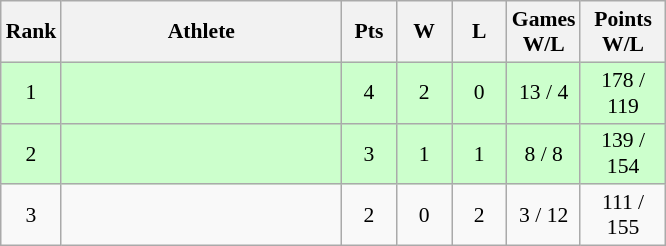<table class="wikitable" style="text-align: center; font-size:90% ">
<tr>
<th width="20">Rank</th>
<th width="180">Athlete</th>
<th width="30">Pts</th>
<th width="30">W</th>
<th width="30">L</th>
<th width="40">Games<br>W/L</th>
<th width="50">Points<br>W/L</th>
</tr>
<tr bgcolor=#ccffcc>
<td>1</td>
<td align=left></td>
<td>4</td>
<td>2</td>
<td>0</td>
<td>13 / 4</td>
<td>178 / 119</td>
</tr>
<tr bgcolor=#ccffcc>
<td>2</td>
<td align=left></td>
<td>3</td>
<td>1</td>
<td>1</td>
<td>8 / 8</td>
<td>139 / 154</td>
</tr>
<tr>
<td>3</td>
<td align=left></td>
<td>2</td>
<td>0</td>
<td>2</td>
<td>3 / 12</td>
<td>111 / 155</td>
</tr>
</table>
